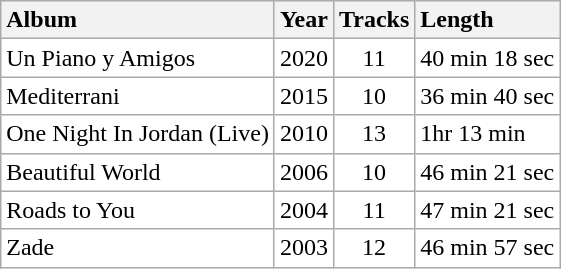<table class="wikitable" style="background-color:#ffffff;">
<tr style="font-weight:bold; text-align:center; background-color:#efefef;">
<th style="text-align:left;">Album</th>
<th>Year</th>
<th>Tracks</th>
<th style="text-align:left;">Length</th>
</tr>
<tr>
<td>Un Piano y Amigos</td>
<td>2020</td>
<td style="text-align:center;">11</td>
<td>40 min 18 sec</td>
</tr>
<tr>
<td>Mediterrani</td>
<td>2015</td>
<td style="text-align:center;">10</td>
<td>36 min 40 sec</td>
</tr>
<tr>
<td>One Night In Jordan (Live)</td>
<td>2010</td>
<td style="text-align:center;">13</td>
<td>1hr 13 min</td>
</tr>
<tr>
<td>Beautiful World</td>
<td>2006</td>
<td style="text-align:center;">10</td>
<td>46 min 21 sec</td>
</tr>
<tr>
<td>Roads to You</td>
<td>2004</td>
<td style="text-align:center;">11</td>
<td>47 min 21 sec</td>
</tr>
<tr>
<td>Zade</td>
<td>2003</td>
<td style="text-align:center;">12</td>
<td>46 min 57 sec</td>
</tr>
</table>
